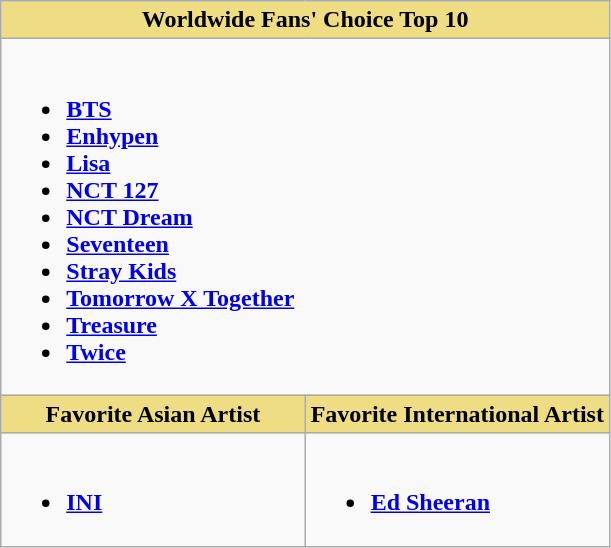<table class="wikitable">
<tr>
<th colspan="2" scope="col" style="width:50%; background:#EEDD82">Worldwide Fans' Choice Top 10</th>
</tr>
<tr>
<td colspan="2" style="vertical-align:top"><br><ul><li><strong><a href='#'>BTS</a></strong></li><li><strong><a href='#'>Enhypen</a></strong></li><li><strong><a href='#'>Lisa</a></strong></li><li><strong><a href='#'>NCT 127</a></strong></li><li><strong><a href='#'>NCT Dream</a></strong></li><li><strong><a href='#'>Seventeen</a></strong></li><li><strong><a href='#'>Stray Kids</a></strong></li><li><strong><a href='#'>Tomorrow X Together</a></strong></li><li><strong><a href='#'>Treasure</a></strong></li><li><strong><a href='#'>Twice</a></strong></li></ul></td>
</tr>
<tr>
<th scope="col" style="width:50%; background:#EEDD82">Favorite Asian Artist</th>
<th scope="col" style="width:50%; background:#EEDD82">Favorite International Artist</th>
</tr>
<tr>
<td style="vertical-align:top"><br><ul><li><strong><a href='#'>INI</a></strong></li></ul></td>
<td style="vertical-align:top"><br><ul><li><strong><a href='#'>Ed Sheeran</a></strong></li></ul></td>
</tr>
</table>
